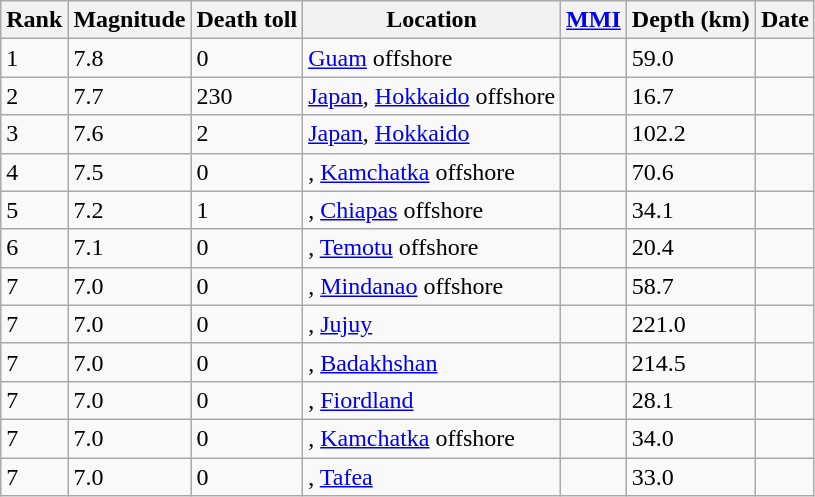<table class="sortable wikitable" style="font-size:100%;">
<tr>
<th>Rank</th>
<th>Magnitude</th>
<th>Death toll</th>
<th>Location</th>
<th><a href='#'>MMI</a></th>
<th>Depth (km)</th>
<th>Date</th>
</tr>
<tr>
<td>1</td>
<td>7.8</td>
<td>0</td>
<td> <a href='#'>Guam</a> offshore</td>
<td></td>
<td>59.0</td>
<td></td>
</tr>
<tr>
<td>2</td>
<td>7.7</td>
<td>230</td>
<td> <a href='#'>Japan</a>, <a href='#'>Hokkaido</a> offshore</td>
<td></td>
<td>16.7</td>
<td></td>
</tr>
<tr>
<td>3</td>
<td>7.6</td>
<td>2</td>
<td> <a href='#'>Japan</a>, <a href='#'>Hokkaido</a></td>
<td></td>
<td>102.2</td>
<td></td>
</tr>
<tr>
<td>4</td>
<td>7.5</td>
<td>0</td>
<td>, <a href='#'>Kamchatka</a> offshore</td>
<td></td>
<td>70.6</td>
<td></td>
</tr>
<tr>
<td>5</td>
<td>7.2</td>
<td>1</td>
<td>, <a href='#'>Chiapas</a> offshore</td>
<td></td>
<td>34.1</td>
<td></td>
</tr>
<tr>
<td>6</td>
<td>7.1</td>
<td>0</td>
<td>, <a href='#'>Temotu</a> offshore</td>
<td></td>
<td>20.4</td>
<td></td>
</tr>
<tr>
<td>7</td>
<td>7.0</td>
<td>0</td>
<td>, <a href='#'>Mindanao</a> offshore</td>
<td></td>
<td>58.7</td>
<td></td>
</tr>
<tr>
<td>7</td>
<td>7.0</td>
<td>0</td>
<td>, <a href='#'>Jujuy</a></td>
<td></td>
<td>221.0</td>
<td></td>
</tr>
<tr>
<td>7</td>
<td>7.0</td>
<td>0</td>
<td>, <a href='#'>Badakhshan</a></td>
<td></td>
<td>214.5</td>
<td></td>
</tr>
<tr>
<td>7</td>
<td>7.0</td>
<td>0</td>
<td>, <a href='#'>Fiordland</a></td>
<td></td>
<td>28.1</td>
<td></td>
</tr>
<tr>
<td>7</td>
<td>7.0</td>
<td>0</td>
<td>, <a href='#'>Kamchatka</a> offshore</td>
<td></td>
<td>34.0</td>
<td></td>
</tr>
<tr>
<td>7</td>
<td>7.0</td>
<td>0</td>
<td>, <a href='#'>Tafea</a></td>
<td></td>
<td>33.0</td>
<td></td>
</tr>
</table>
